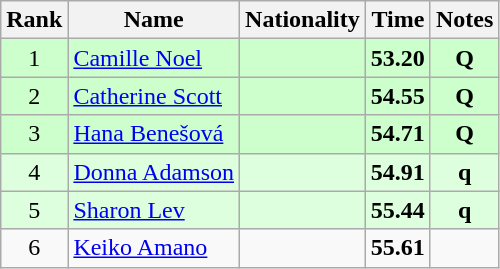<table class="wikitable sortable" style="text-align:center">
<tr>
<th>Rank</th>
<th>Name</th>
<th>Nationality</th>
<th>Time</th>
<th>Notes</th>
</tr>
<tr bgcolor=ccffcc>
<td>1</td>
<td align=left><a href='#'>Camille Noel</a></td>
<td align=left></td>
<td><strong>53.20</strong></td>
<td><strong>Q</strong></td>
</tr>
<tr bgcolor=ccffcc>
<td>2</td>
<td align=left><a href='#'>Catherine Scott</a></td>
<td align=left></td>
<td><strong>54.55</strong></td>
<td><strong>Q</strong></td>
</tr>
<tr bgcolor=ccffcc>
<td>3</td>
<td align=left><a href='#'>Hana Benešová</a></td>
<td align=left></td>
<td><strong>54.71</strong></td>
<td><strong>Q</strong></td>
</tr>
<tr bgcolor=ddffdd>
<td>4</td>
<td align=left><a href='#'>Donna Adamson</a></td>
<td align=left></td>
<td><strong>54.91</strong></td>
<td><strong>q</strong></td>
</tr>
<tr bgcolor=ddffdd>
<td>5</td>
<td align=left><a href='#'>Sharon Lev</a></td>
<td align=left></td>
<td><strong>55.44</strong></td>
<td><strong>q</strong></td>
</tr>
<tr>
<td>6</td>
<td align=left><a href='#'>Keiko Amano</a></td>
<td align=left></td>
<td><strong>55.61</strong></td>
<td></td>
</tr>
</table>
